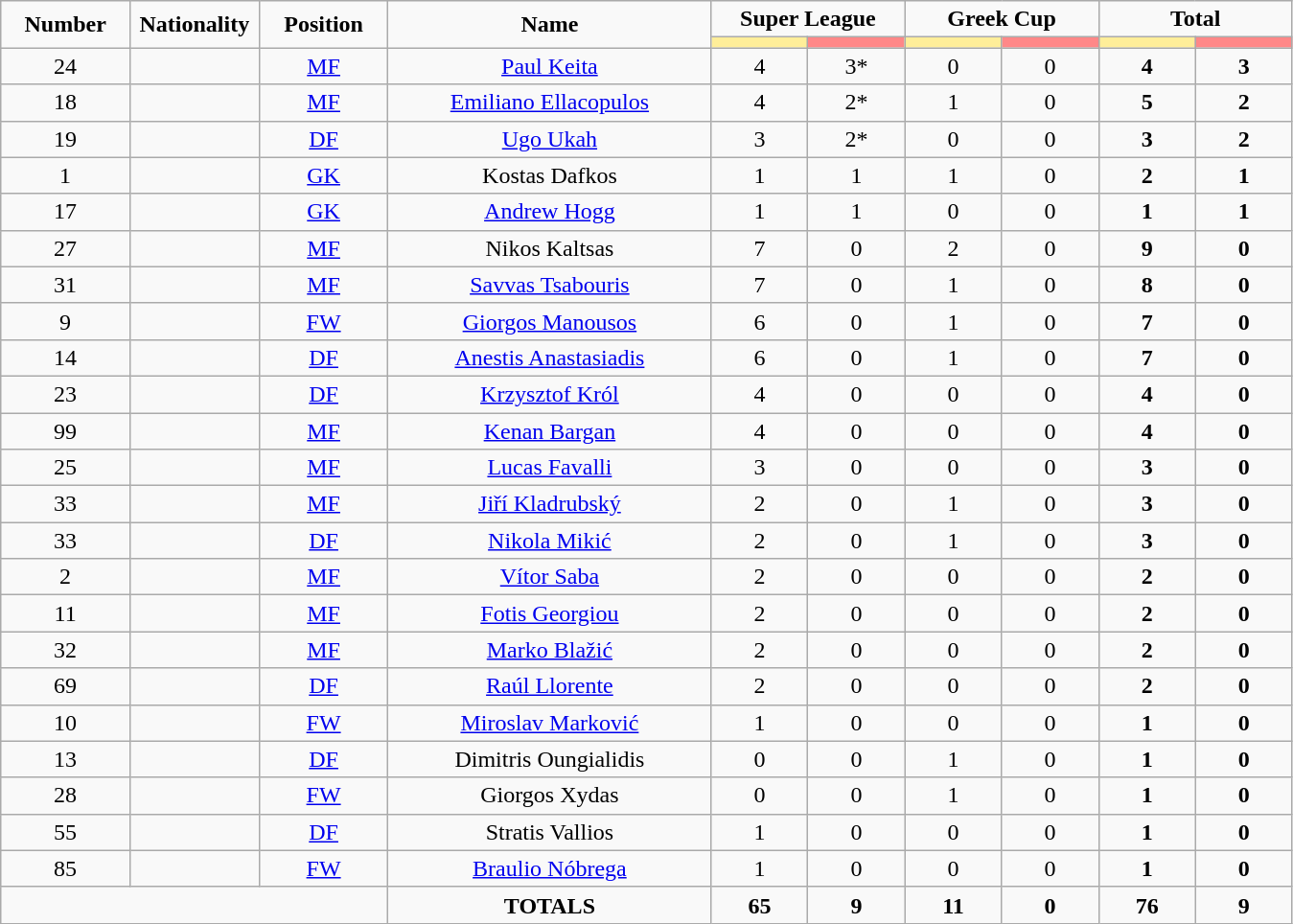<table class="wikitable" style="text-align:center;">
<tr style="text-align:center;">
<td rowspan="2"  style="width:10%; "><strong>Number</strong></td>
<td rowspan="2"  style="width:10%; "><strong>Nationality</strong></td>
<td rowspan="2"  style="width:10%; "><strong>Position</strong></td>
<td rowspan="2"  style="width:25%; "><strong>Name</strong></td>
<td colspan="2"><strong>Super League</strong></td>
<td colspan="2"><strong>Greek Cup</strong></td>
<td colspan="2"><strong>Total</strong></td>
</tr>
<tr>
<th style="width:60px; background:#fe9;"></th>
<th style="width:60px; background:#ff8888;"></th>
<th style="width:60px; background:#fe9;"></th>
<th style="width:60px; background:#ff8888;"></th>
<th style="width:60px; background:#fe9;"></th>
<th style="width:60px; background:#ff8888;"></th>
</tr>
<tr>
<td>24</td>
<td></td>
<td><a href='#'>MF</a></td>
<td><a href='#'>Paul Keita</a> </td>
<td>4</td>
<td>3*</td>
<td>0</td>
<td>0</td>
<td><strong>4</strong></td>
<td><strong>3</strong></td>
</tr>
<tr>
<td>18</td>
<td></td>
<td><a href='#'>MF</a></td>
<td><a href='#'>Emiliano Ellacopulos</a></td>
<td>4</td>
<td>2*</td>
<td>1</td>
<td>0</td>
<td><strong>5</strong></td>
<td><strong>2</strong></td>
</tr>
<tr>
<td>19</td>
<td></td>
<td><a href='#'>DF</a></td>
<td><a href='#'>Ugo Ukah</a></td>
<td>3</td>
<td>2*</td>
<td>0</td>
<td>0</td>
<td><strong>3</strong></td>
<td><strong>2</strong></td>
</tr>
<tr>
<td>1</td>
<td></td>
<td><a href='#'>GK</a></td>
<td>Kostas Dafkos</td>
<td>1</td>
<td>1</td>
<td>1</td>
<td>0</td>
<td><strong>2</strong></td>
<td><strong>1</strong></td>
</tr>
<tr>
<td>17</td>
<td></td>
<td><a href='#'>GK</a></td>
<td><a href='#'>Andrew Hogg</a> </td>
<td>1</td>
<td>1</td>
<td>0</td>
<td>0</td>
<td><strong>1</strong></td>
<td><strong>1</strong></td>
</tr>
<tr>
<td>27</td>
<td></td>
<td><a href='#'>MF</a></td>
<td>Nikos Kaltsas</td>
<td>7</td>
<td>0</td>
<td>2</td>
<td>0</td>
<td><strong>9</strong></td>
<td><strong>0</strong></td>
</tr>
<tr>
<td>31</td>
<td></td>
<td><a href='#'>MF</a></td>
<td><a href='#'>Savvas Tsabouris</a></td>
<td>7</td>
<td>0</td>
<td>1</td>
<td>0</td>
<td><strong>8</strong></td>
<td><strong>0</strong></td>
</tr>
<tr>
<td>9</td>
<td></td>
<td><a href='#'>FW</a></td>
<td><a href='#'>Giorgos Manousos</a></td>
<td>6</td>
<td>0</td>
<td>1</td>
<td>0</td>
<td><strong>7</strong></td>
<td><strong>0</strong></td>
</tr>
<tr>
<td>14</td>
<td></td>
<td><a href='#'>DF</a></td>
<td><a href='#'>Anestis Anastasiadis</a></td>
<td>6</td>
<td>0</td>
<td>1</td>
<td>0</td>
<td><strong>7</strong></td>
<td><strong>0</strong></td>
</tr>
<tr>
<td>23</td>
<td></td>
<td><a href='#'>DF</a></td>
<td><a href='#'>Krzysztof Król</a> </td>
<td>4</td>
<td>0</td>
<td>0</td>
<td>0</td>
<td><strong>4</strong></td>
<td><strong>0</strong></td>
</tr>
<tr>
<td>99</td>
<td></td>
<td><a href='#'>MF</a></td>
<td><a href='#'>Kenan Bargan</a> </td>
<td>4</td>
<td>0</td>
<td>0</td>
<td>0</td>
<td><strong>4</strong></td>
<td><strong>0</strong></td>
</tr>
<tr>
<td>25</td>
<td></td>
<td><a href='#'>MF</a></td>
<td><a href='#'>Lucas Favalli</a></td>
<td>3</td>
<td>0</td>
<td>0</td>
<td>0</td>
<td><strong>3</strong></td>
<td><strong>0</strong></td>
</tr>
<tr>
<td>33</td>
<td></td>
<td><a href='#'>MF</a></td>
<td><a href='#'>Jiří Kladrubský</a> </td>
<td>2</td>
<td>0</td>
<td>1</td>
<td>0</td>
<td><strong>3</strong></td>
<td><strong>0</strong></td>
</tr>
<tr>
<td>33</td>
<td></td>
<td><a href='#'>DF</a></td>
<td><a href='#'>Nikola Mikić</a></td>
<td>2</td>
<td>0</td>
<td>1</td>
<td>0</td>
<td><strong>3</strong></td>
<td><strong>0</strong></td>
</tr>
<tr>
<td>2</td>
<td></td>
<td><a href='#'>MF</a></td>
<td><a href='#'>Vítor Saba</a> </td>
<td>2</td>
<td>0</td>
<td>0</td>
<td>0</td>
<td><strong>2</strong></td>
<td><strong>0</strong></td>
</tr>
<tr>
<td>11</td>
<td></td>
<td><a href='#'>MF</a></td>
<td><a href='#'>Fotis Georgiou</a></td>
<td>2</td>
<td>0</td>
<td>0</td>
<td>0</td>
<td><strong>2</strong></td>
<td><strong>0</strong></td>
</tr>
<tr>
<td>32</td>
<td></td>
<td><a href='#'>MF</a></td>
<td><a href='#'>Marko Blažić</a></td>
<td>2</td>
<td>0</td>
<td>0</td>
<td>0</td>
<td><strong>2</strong></td>
<td><strong>0</strong></td>
</tr>
<tr>
<td>69</td>
<td></td>
<td><a href='#'>DF</a></td>
<td><a href='#'>Raúl Llorente</a></td>
<td>2</td>
<td>0</td>
<td>0</td>
<td>0</td>
<td><strong>2</strong></td>
<td><strong>0</strong></td>
</tr>
<tr>
<td>10</td>
<td></td>
<td><a href='#'>FW</a></td>
<td><a href='#'>Miroslav Marković</a></td>
<td>1</td>
<td>0</td>
<td>0</td>
<td>0</td>
<td><strong>1</strong></td>
<td><strong>0</strong></td>
</tr>
<tr>
<td>13</td>
<td></td>
<td><a href='#'>DF</a></td>
<td>Dimitris Oungialidis</td>
<td>0</td>
<td>0</td>
<td>1</td>
<td>0</td>
<td><strong>1</strong></td>
<td><strong>0</strong></td>
</tr>
<tr>
<td>28</td>
<td></td>
<td><a href='#'>FW</a></td>
<td>Giorgos Xydas</td>
<td>0</td>
<td>0</td>
<td>1</td>
<td>0</td>
<td><strong>1</strong></td>
<td><strong>0</strong></td>
</tr>
<tr>
<td>55</td>
<td></td>
<td><a href='#'>DF</a></td>
<td>Stratis Vallios</td>
<td>1</td>
<td>0</td>
<td>0</td>
<td>0</td>
<td><strong>1</strong></td>
<td><strong>0</strong></td>
</tr>
<tr>
<td>85</td>
<td></td>
<td><a href='#'>FW</a></td>
<td><a href='#'>Braulio Nóbrega</a></td>
<td>1</td>
<td>0</td>
<td>0</td>
<td>0</td>
<td><strong>1</strong></td>
<td><strong>0</strong></td>
</tr>
<tr>
<td colspan="3"></td>
<td><strong>TOTALS</strong></td>
<td><strong>65</strong></td>
<td><strong>9</strong></td>
<td><strong>11</strong></td>
<td><strong>0</strong></td>
<td><strong>76</strong></td>
<td><strong>9</strong></td>
</tr>
</table>
